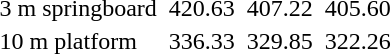<table>
<tr valign=top>
<td>3 m springboard</td>
<td></td>
<td align=right>420.63</td>
<td></td>
<td align=right>407.22</td>
<td></td>
<td align=right>405.60</td>
</tr>
<tr valign=top>
<td>10 m platform</td>
<td></td>
<td align=right>336.33</td>
<td></td>
<td align=right>329.85</td>
<td></td>
<td align=right>322.26</td>
</tr>
</table>
